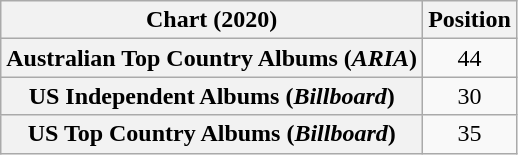<table class="wikitable sortable plainrowheaders" style="text-align:center">
<tr>
<th scope="col">Chart (2020)</th>
<th scope="col">Position</th>
</tr>
<tr>
<th scope="row">Australian Top Country Albums (<em>ARIA</em>)</th>
<td>44</td>
</tr>
<tr>
<th scope="row">US Independent Albums (<em>Billboard</em>)</th>
<td>30</td>
</tr>
<tr>
<th scope="row">US Top Country Albums (<em>Billboard</em>)</th>
<td>35</td>
</tr>
</table>
